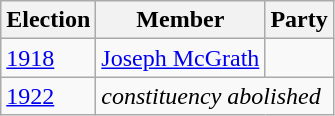<table class="wikitable">
<tr>
<th>Election</th>
<th>Member</th>
<th colspan="2">Party</th>
</tr>
<tr>
<td><a href='#'>1918</a></td>
<td><a href='#'>Joseph McGrath</a></td>
<td></td>
</tr>
<tr>
<td><a href='#'>1922</a></td>
<td colspan="3"><em>constituency abolished</em></td>
</tr>
</table>
